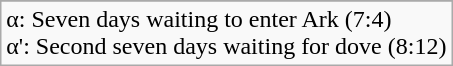<table class="wikitable">
<tr>
</tr>
<tr>
<td>α: Seven days waiting to enter Ark (7:4)<br>α': Second seven days waiting for dove (8:12)</td>
</tr>
</table>
